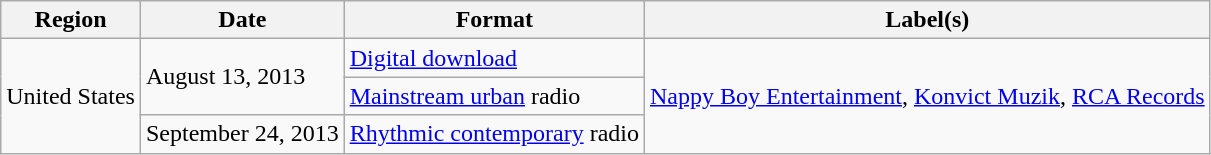<table class="wikitable">
<tr>
<th>Region</th>
<th>Date</th>
<th>Format</th>
<th>Label(s)</th>
</tr>
<tr>
<td rowspan="3">United States</td>
<td rowspan="2">August 13, 2013</td>
<td><a href='#'>Digital download</a></td>
<td rowspan="3"><a href='#'>Nappy Boy Entertainment</a>, <a href='#'>Konvict Muzik</a>, <a href='#'>RCA Records</a></td>
</tr>
<tr>
<td><a href='#'>Mainstream urban</a> radio</td>
</tr>
<tr>
<td>September 24, 2013</td>
<td><a href='#'>Rhythmic contemporary</a> radio</td>
</tr>
</table>
